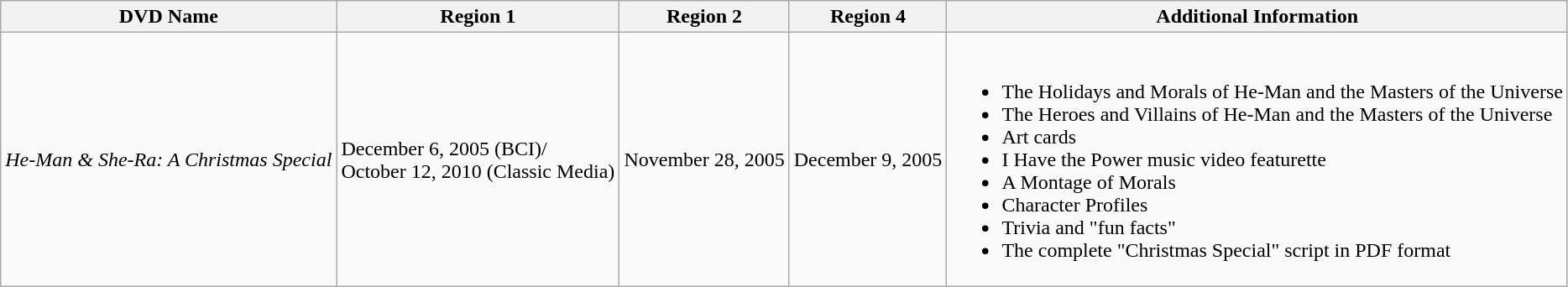<table class="wikitable">
<tr>
<th>DVD Name</th>
<th>Region 1</th>
<th>Region 2</th>
<th>Region 4</th>
<th>Additional Information</th>
</tr>
<tr>
<td><em>He-Man & She-Ra: A Christmas Special</em></td>
<td>December 6, 2005 (BCI)/<br>October 12, 2010 (Classic Media)</td>
<td>November 28, 2005</td>
<td>December 9, 2005</td>
<td><br><ul><li>The Holidays and Morals of He-Man and the Masters of the Universe</li><li>The Heroes and Villains of He-Man and the Masters of the Universe</li><li>Art cards</li><li>I Have the Power music video featurette</li><li>A Montage of Morals</li><li>Character Profiles</li><li>Trivia and "fun facts"</li><li>The complete "Christmas Special" script in PDF format</li></ul></td>
</tr>
</table>
